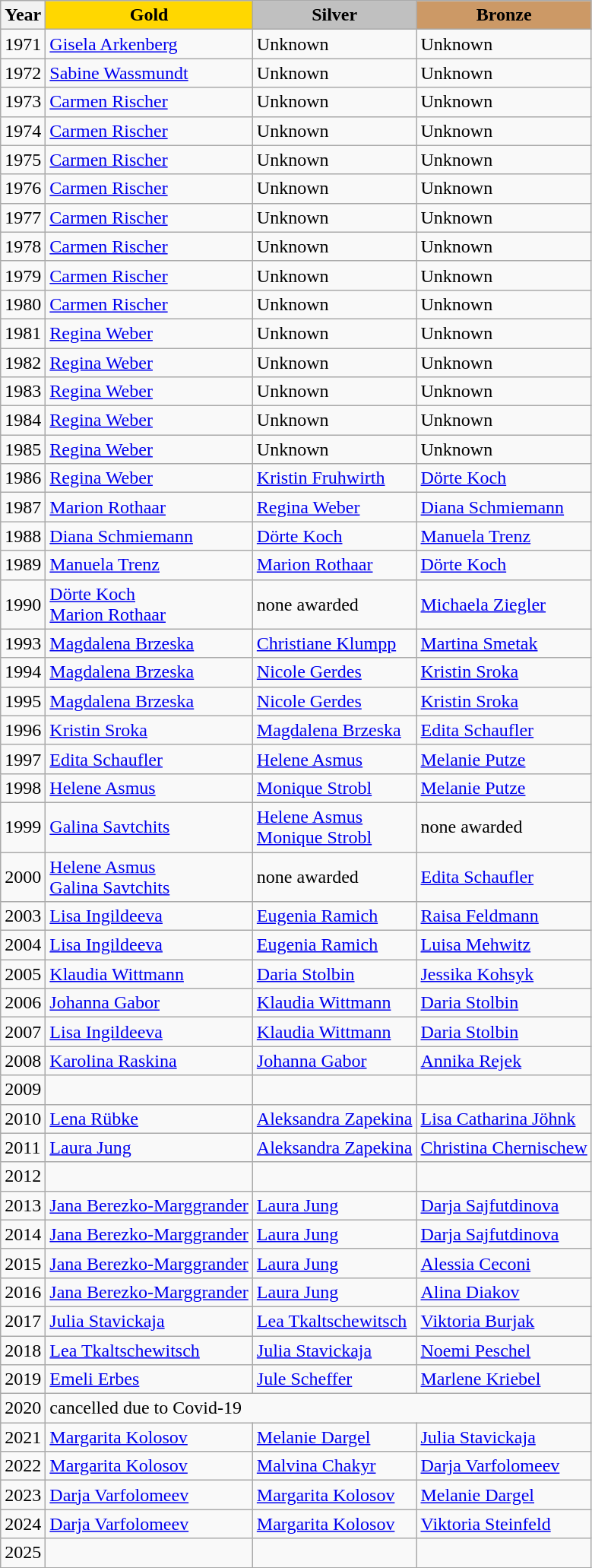<table class="wikitable">
<tr>
<th>Year</th>
<td align="center" bgcolor="gold"><strong>Gold</strong></td>
<td align="center" bgcolor="silver"><strong>Silver</strong></td>
<td align="center" bgcolor="cc9966"><strong>Bronze</strong></td>
</tr>
<tr>
<td>1971</td>
<td><a href='#'>Gisela Arkenberg</a></td>
<td>Unknown</td>
<td>Unknown</td>
</tr>
<tr>
<td>1972</td>
<td><a href='#'>Sabine Wassmundt</a></td>
<td>Unknown</td>
<td>Unknown</td>
</tr>
<tr>
<td>1973</td>
<td><a href='#'>Carmen Rischer</a></td>
<td>Unknown</td>
<td>Unknown</td>
</tr>
<tr>
<td>1974</td>
<td><a href='#'>Carmen Rischer</a></td>
<td>Unknown</td>
<td>Unknown</td>
</tr>
<tr>
<td>1975</td>
<td><a href='#'>Carmen Rischer</a></td>
<td>Unknown</td>
<td>Unknown</td>
</tr>
<tr>
<td>1976</td>
<td><a href='#'>Carmen Rischer</a></td>
<td>Unknown</td>
<td>Unknown</td>
</tr>
<tr>
<td>1977</td>
<td><a href='#'>Carmen Rischer</a></td>
<td>Unknown</td>
<td>Unknown</td>
</tr>
<tr>
<td>1978</td>
<td><a href='#'>Carmen Rischer</a></td>
<td>Unknown</td>
<td>Unknown</td>
</tr>
<tr>
<td>1979</td>
<td><a href='#'>Carmen Rischer</a></td>
<td>Unknown</td>
<td>Unknown</td>
</tr>
<tr>
<td>1980</td>
<td><a href='#'>Carmen Rischer</a></td>
<td>Unknown</td>
<td>Unknown</td>
</tr>
<tr>
<td>1981</td>
<td><a href='#'>Regina Weber</a></td>
<td>Unknown</td>
<td>Unknown</td>
</tr>
<tr>
<td>1982</td>
<td><a href='#'>Regina Weber</a></td>
<td>Unknown</td>
<td>Unknown</td>
</tr>
<tr>
<td>1983</td>
<td><a href='#'>Regina Weber</a></td>
<td>Unknown</td>
<td>Unknown</td>
</tr>
<tr>
<td>1984</td>
<td><a href='#'>Regina Weber</a></td>
<td>Unknown</td>
<td>Unknown</td>
</tr>
<tr>
<td>1985</td>
<td><a href='#'>Regina Weber</a></td>
<td>Unknown</td>
<td>Unknown</td>
</tr>
<tr>
<td>1986</td>
<td><a href='#'>Regina Weber</a></td>
<td><a href='#'>Kristin Fruhwirth</a></td>
<td><a href='#'>Dörte Koch</a></td>
</tr>
<tr>
<td>1987</td>
<td><a href='#'>Marion Rothaar</a></td>
<td><a href='#'>Regina Weber</a></td>
<td><a href='#'>Diana Schmiemann</a></td>
</tr>
<tr>
<td>1988</td>
<td><a href='#'>Diana Schmiemann</a></td>
<td><a href='#'>Dörte Koch</a></td>
<td><a href='#'>Manuela Trenz</a></td>
</tr>
<tr>
<td>1989</td>
<td><a href='#'>Manuela Trenz</a></td>
<td><a href='#'>Marion Rothaar</a></td>
<td><a href='#'>Dörte Koch</a></td>
</tr>
<tr>
<td>1990</td>
<td><a href='#'>Dörte Koch</a><br><a href='#'>Marion Rothaar</a></td>
<td>none awarded</td>
<td><a href='#'>Michaela Ziegler</a></td>
</tr>
<tr>
<td>1993</td>
<td><a href='#'>Magdalena Brzeska</a></td>
<td><a href='#'>Christiane Klumpp</a></td>
<td><a href='#'>Martina Smetak</a></td>
</tr>
<tr>
<td>1994</td>
<td><a href='#'>Magdalena Brzeska</a></td>
<td><a href='#'>Nicole Gerdes</a></td>
<td><a href='#'>Kristin Sroka</a></td>
</tr>
<tr>
<td>1995</td>
<td><a href='#'>Magdalena Brzeska</a></td>
<td><a href='#'>Nicole Gerdes</a></td>
<td><a href='#'>Kristin Sroka</a></td>
</tr>
<tr>
<td>1996</td>
<td><a href='#'>Kristin Sroka</a></td>
<td><a href='#'>Magdalena Brzeska</a></td>
<td><a href='#'>Edita Schaufler</a></td>
</tr>
<tr>
<td>1997</td>
<td><a href='#'>Edita Schaufler</a></td>
<td><a href='#'>Helene Asmus</a></td>
<td><a href='#'>Melanie Putze</a></td>
</tr>
<tr>
<td>1998</td>
<td><a href='#'>Helene Asmus</a></td>
<td><a href='#'>Monique Strobl</a></td>
<td><a href='#'>Melanie Putze</a></td>
</tr>
<tr>
<td>1999</td>
<td><a href='#'>Galina Savtchits</a></td>
<td><a href='#'>Helene Asmus</a><br><a href='#'>Monique Strobl</a></td>
<td>none awarded</td>
</tr>
<tr>
<td>2000</td>
<td><a href='#'>Helene Asmus</a><br><a href='#'>Galina Savtchits</a></td>
<td>none awarded</td>
<td><a href='#'>Edita Schaufler</a></td>
</tr>
<tr>
<td>2003</td>
<td><a href='#'>Lisa Ingildeeva</a></td>
<td><a href='#'>Eugenia Ramich</a></td>
<td><a href='#'>Raisa Feldmann</a></td>
</tr>
<tr>
<td>2004</td>
<td><a href='#'>Lisa Ingildeeva</a></td>
<td><a href='#'>Eugenia Ramich</a></td>
<td><a href='#'>Luisa Mehwitz</a></td>
</tr>
<tr>
<td>2005</td>
<td><a href='#'>Klaudia Wittmann</a></td>
<td><a href='#'>Daria Stolbin</a></td>
<td><a href='#'>Jessika Kohsyk</a></td>
</tr>
<tr>
<td>2006</td>
<td><a href='#'>Johanna Gabor</a></td>
<td><a href='#'>Klaudia Wittmann</a></td>
<td><a href='#'>Daria Stolbin</a></td>
</tr>
<tr>
<td>2007</td>
<td><a href='#'>Lisa Ingildeeva</a></td>
<td><a href='#'>Klaudia Wittmann</a></td>
<td><a href='#'>Daria Stolbin</a></td>
</tr>
<tr>
<td>2008</td>
<td><a href='#'>Karolina Raskina</a></td>
<td><a href='#'>Johanna Gabor</a></td>
<td><a href='#'>Annika Rejek</a></td>
</tr>
<tr>
<td>2009</td>
<td></td>
<td></td>
<td></td>
</tr>
<tr>
<td>2010</td>
<td><a href='#'>Lena Rübke</a></td>
<td><a href='#'>Aleksandra Zapekina</a></td>
<td><a href='#'>Lisa Catharina Jöhnk</a></td>
</tr>
<tr>
<td>2011</td>
<td><a href='#'>Laura Jung</a></td>
<td><a href='#'>Aleksandra Zapekina</a></td>
<td><a href='#'>Christina Chernischew</a></td>
</tr>
<tr>
<td>2012</td>
<td></td>
<td></td>
<td></td>
</tr>
<tr>
<td>2013</td>
<td><a href='#'>Jana Berezko-Marggrander</a></td>
<td><a href='#'>Laura Jung</a></td>
<td><a href='#'>Darja Sajfutdinova</a></td>
</tr>
<tr>
<td>2014</td>
<td><a href='#'>Jana Berezko-Marggrander</a></td>
<td><a href='#'>Laura Jung</a></td>
<td><a href='#'>Darja Sajfutdinova</a></td>
</tr>
<tr>
<td>2015</td>
<td><a href='#'>Jana Berezko-Marggrander</a></td>
<td><a href='#'>Laura Jung</a></td>
<td><a href='#'>Alessia Ceconi</a></td>
</tr>
<tr>
<td>2016</td>
<td><a href='#'>Jana Berezko-Marggrander</a></td>
<td><a href='#'>Laura Jung</a></td>
<td><a href='#'>Alina Diakov</a></td>
</tr>
<tr>
<td>2017</td>
<td><a href='#'>Julia Stavickaja</a></td>
<td><a href='#'>Lea Tkaltschewitsch</a></td>
<td><a href='#'>Viktoria Burjak</a></td>
</tr>
<tr>
<td>2018</td>
<td><a href='#'>Lea Tkaltschewitsch</a></td>
<td><a href='#'>Julia Stavickaja</a></td>
<td><a href='#'>Noemi Peschel</a></td>
</tr>
<tr>
<td>2019</td>
<td><a href='#'>Emeli Erbes</a></td>
<td><a href='#'>Jule Scheffer</a></td>
<td><a href='#'>Marlene Kriebel</a></td>
</tr>
<tr>
<td>2020</td>
<td colspan="3">cancelled due to Covid-19</td>
</tr>
<tr>
<td>2021</td>
<td><a href='#'>Margarita Kolosov</a></td>
<td><a href='#'>Melanie Dargel</a></td>
<td><a href='#'>Julia Stavickaja</a></td>
</tr>
<tr>
<td>2022</td>
<td><a href='#'>Margarita Kolosov</a></td>
<td><a href='#'>Malvina Chakyr</a></td>
<td><a href='#'>Darja Varfolomeev</a></td>
</tr>
<tr>
<td>2023</td>
<td><a href='#'>Darja Varfolomeev</a></td>
<td><a href='#'>Margarita Kolosov</a></td>
<td><a href='#'>Melanie Dargel</a></td>
</tr>
<tr>
<td>2024</td>
<td><a href='#'>Darja Varfolomeev</a></td>
<td><a href='#'>Margarita Kolosov</a></td>
<td><a href='#'>Viktoria Steinfeld</a></td>
</tr>
<tr>
<td>2025</td>
<td></td>
<td></td>
<td></td>
</tr>
</table>
